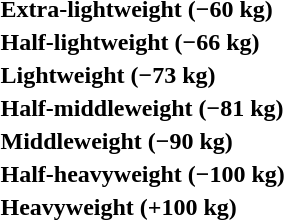<table>
<tr>
<th rowspan=2 style="text-align:left;">Extra-lightweight (−60 kg)</th>
<td rowspan=2></td>
<td rowspan=2></td>
<td></td>
</tr>
<tr>
<td></td>
</tr>
<tr>
<th rowspan=2 style="text-align:left;">Half-lightweight (−66 kg)</th>
<td rowspan=2></td>
<td rowspan=2></td>
<td></td>
</tr>
<tr>
<td></td>
</tr>
<tr>
<th rowspan=2 style="text-align:left;">Lightweight (−73 kg)</th>
<td rowspan=2></td>
<td rowspan=2></td>
<td></td>
</tr>
<tr>
<td></td>
</tr>
<tr>
<th rowspan=2 style="text-align:left;">Half-middleweight (−81 kg)</th>
<td rowspan=2></td>
<td rowspan=2></td>
<td></td>
</tr>
<tr>
<td></td>
</tr>
<tr>
<th rowspan=2 style="text-align:left;">Middleweight (−90 kg)</th>
<td rowspan=2></td>
<td rowspan=2></td>
<td></td>
</tr>
<tr>
<td></td>
</tr>
<tr>
<th rowspan=2 style="text-align:left;">Half-heavyweight (−100 kg)</th>
<td rowspan=2></td>
<td rowspan=2></td>
<td></td>
</tr>
<tr>
<td></td>
</tr>
<tr>
<th rowspan=2 style="text-align:left;">Heavyweight (+100 kg)</th>
<td rowspan=2></td>
<td rowspan=2></td>
<td></td>
</tr>
<tr>
<td></td>
</tr>
</table>
